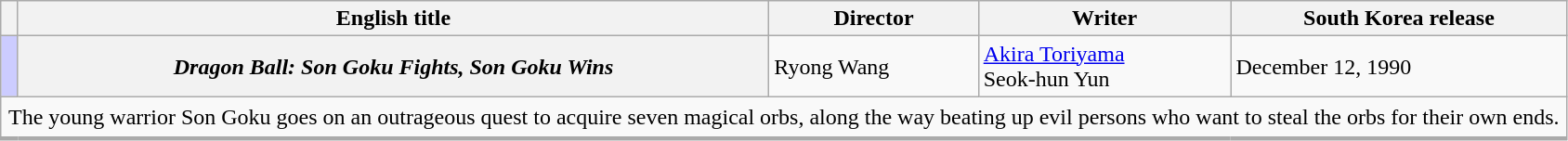<table class="wikitable plainrowheaders">
<tr>
<th></th>
<th>English title<br><em></em></th>
<th>Director</th>
<th>Writer</th>
<th>South Korea release</th>
</tr>
<tr>
<td scope=row style="text-align:center; background-color:#ccccff;"></td>
<th scope="row"><em>Dragon Ball: Son Goku Fights, Son Goku Wins</em><br><em></em></th>
<td>Ryong Wang</td>
<td><a href='#'>Akira Toriyama</a><br>Seok-hun Yun</td>
<td>December 12, 1990</td>
</tr>
<tr>
<td colspan="5" style="border-bottom-width:3px; padding:5px;">The young warrior Son Goku goes on an outrageous quest to acquire seven magical orbs, along the way beating up evil persons who want to steal the orbs for their own ends.</td>
</tr>
</table>
